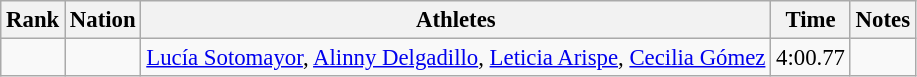<table class="wikitable sortable" style="text-align:center;font-size:95%">
<tr>
<th>Rank</th>
<th>Nation</th>
<th>Athletes</th>
<th>Time</th>
<th>Notes</th>
</tr>
<tr>
<td></td>
<td align=left></td>
<td align=left><a href='#'>Lucía Sotomayor</a>, <a href='#'>Alinny Delgadillo</a>, <a href='#'>Leticia Arispe</a>, <a href='#'>Cecilia Gómez</a></td>
<td>4:00.77</td>
<td></td>
</tr>
</table>
